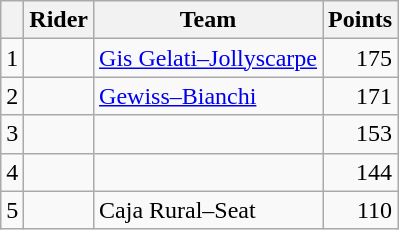<table class="wikitable">
<tr>
<th></th>
<th>Rider</th>
<th>Team</th>
<th>Points</th>
</tr>
<tr>
<td>1</td>
<td> </td>
<td><a href='#'>Gis Gelati–Jollyscarpe</a></td>
<td align=right>175</td>
</tr>
<tr>
<td>2</td>
<td></td>
<td><a href='#'>Gewiss–Bianchi</a></td>
<td align=right>171</td>
</tr>
<tr>
<td>3</td>
<td> </td>
<td></td>
<td align=right>153</td>
</tr>
<tr>
<td>4</td>
<td></td>
<td></td>
<td align=right>144</td>
</tr>
<tr>
<td>5</td>
<td></td>
<td>Caja Rural–Seat</td>
<td align=right>110</td>
</tr>
</table>
